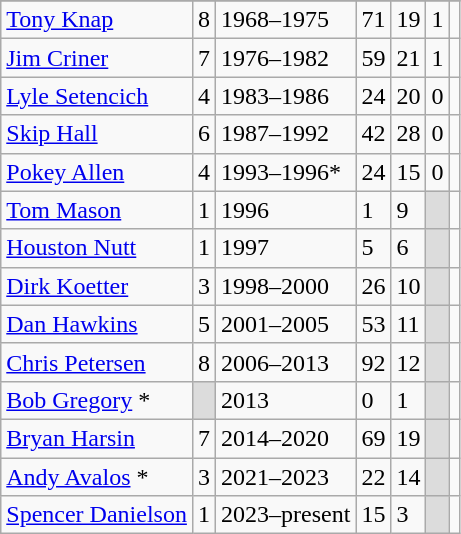<table class="wikitable">
<tr>
</tr>
<tr>
<td><a href='#'>Tony Knap</a></td>
<td>8</td>
<td>1968–1975</td>
<td>71</td>
<td>19</td>
<td>1</td>
<td></td>
</tr>
<tr>
<td><a href='#'>Jim Criner</a></td>
<td>7</td>
<td>1976–1982</td>
<td>59</td>
<td>21</td>
<td>1</td>
<td></td>
</tr>
<tr>
<td><a href='#'>Lyle Setencich</a></td>
<td>4</td>
<td>1983–1986</td>
<td>24</td>
<td>20</td>
<td>0</td>
<td></td>
</tr>
<tr>
<td><a href='#'>Skip Hall</a></td>
<td>6</td>
<td>1987–1992</td>
<td>42</td>
<td>28</td>
<td>0</td>
<td></td>
</tr>
<tr>
<td><a href='#'>Pokey Allen</a></td>
<td>4</td>
<td>1993–1996*</td>
<td>24</td>
<td>15</td>
<td>0</td>
<td></td>
</tr>
<tr>
<td><a href='#'>Tom Mason</a></td>
<td>1</td>
<td>1996</td>
<td>1</td>
<td>9</td>
<td style="background:#DCDCDC;"> </td>
<td></td>
</tr>
<tr>
<td><a href='#'>Houston Nutt</a></td>
<td>1</td>
<td>1997</td>
<td>5</td>
<td>6</td>
<td style="background:#DCDCDC;"> </td>
<td></td>
</tr>
<tr>
<td><a href='#'>Dirk Koetter</a></td>
<td>3</td>
<td>1998–2000</td>
<td>26</td>
<td>10</td>
<td style="background:#DCDCDC;"> </td>
<td></td>
</tr>
<tr>
<td><a href='#'>Dan Hawkins</a></td>
<td>5</td>
<td>2001–2005</td>
<td>53</td>
<td>11</td>
<td style="background:#DCDCDC;"> </td>
<td></td>
</tr>
<tr>
<td><a href='#'>Chris Petersen</a></td>
<td>8</td>
<td>2006–2013</td>
<td>92</td>
<td>12</td>
<td style="background:#DCDCDC;"> </td>
<td></td>
</tr>
<tr>
<td><a href='#'>Bob Gregory</a> *</td>
<td style="background:#DCDCDC;"> </td>
<td>2013</td>
<td>0</td>
<td>1</td>
<td style="background:#DCDCDC;"> </td>
<td></td>
</tr>
<tr>
<td><a href='#'>Bryan Harsin</a></td>
<td>7</td>
<td>2014–2020</td>
<td>69</td>
<td>19</td>
<td style="background:#DCDCDC;"> </td>
<td></td>
</tr>
<tr>
<td><a href='#'>Andy Avalos</a> *</td>
<td>3</td>
<td>2021–2023</td>
<td>22</td>
<td>14</td>
<td style="background:#DCDCDC;"> </td>
<td></td>
</tr>
<tr>
<td><a href='#'>Spencer Danielson</a></td>
<td>1</td>
<td>2023–present</td>
<td>15</td>
<td>3</td>
<td style="background:#DCDCDC;"> </td>
<td></td>
</tr>
</table>
